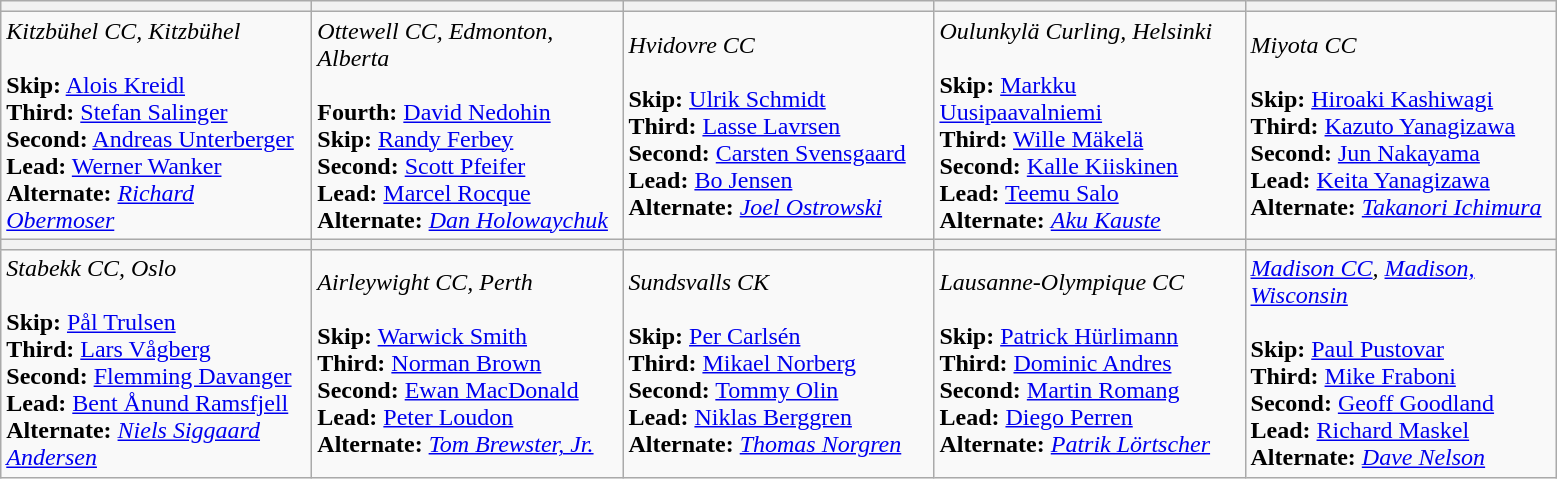<table class="wikitable">
<tr>
<th bgcolor="#efefef" width="200"></th>
<th bgcolor="#efefef" width="200"></th>
<th bgcolor="#efefef" width="200"></th>
<th bgcolor="#efefef" width="200"></th>
<th bgcolor="#efefef" width="200"></th>
</tr>
<tr>
<td><em>Kitzbühel CC, Kitzbühel</em> <br><br><strong>Skip:</strong> <a href='#'>Alois Kreidl</a><br>
<strong>Third:</strong> <a href='#'>Stefan Salinger</a><br>
<strong>Second:</strong> <a href='#'>Andreas Unterberger</a><br>
<strong>Lead:</strong> <a href='#'>Werner Wanker</a><br>
<strong>Alternate:</strong> <em><a href='#'>Richard Obermoser</a></em></td>
<td><em>Ottewell CC, Edmonton, Alberta</em><br><br><strong>Fourth:</strong> <a href='#'>David Nedohin</a><br>
<strong>Skip:</strong> <a href='#'>Randy Ferbey</a><br>
<strong>Second:</strong> <a href='#'>Scott Pfeifer</a><br>
<strong>Lead:</strong> <a href='#'>Marcel Rocque</a><br>
<strong>Alternate:</strong> <em><a href='#'>Dan Holowaychuk</a></em></td>
<td><em>Hvidovre CC</em> <br><br><strong>Skip:</strong> <a href='#'>Ulrik Schmidt</a><br>
<strong>Third:</strong> <a href='#'>Lasse Lavrsen</a><br>
<strong>Second:</strong> <a href='#'>Carsten Svensgaard</a><br>
<strong>Lead:</strong> <a href='#'>Bo Jensen</a><br>
<strong>Alternate:</strong> <em><a href='#'>Joel Ostrowski</a></em></td>
<td><em>Oulunkylä Curling, Helsinki</em> <br><br><strong>Skip:</strong> <a href='#'>Markku Uusipaavalniemi</a><br>
<strong>Third:</strong> <a href='#'>Wille Mäkelä</a><br>
<strong>Second:</strong> <a href='#'>Kalle Kiiskinen</a><br>
<strong>Lead:</strong> <a href='#'>Teemu Salo</a><br>
<strong>Alternate:</strong> <em><a href='#'>Aku Kauste</a></em></td>
<td><em>Miyota CC</em> <br><br><strong>Skip:</strong> <a href='#'>Hiroaki Kashiwagi</a><br>
<strong>Third:</strong> <a href='#'>Kazuto Yanagizawa</a><br>
<strong>Second:</strong> <a href='#'>Jun Nakayama</a><br>
<strong>Lead:</strong> <a href='#'>Keita Yanagizawa</a><br>
<strong>Alternate:</strong> <em><a href='#'>Takanori Ichimura</a></em></td>
</tr>
<tr>
<th bgcolor="#efefef" width="200"></th>
<th bgcolor="#efefef" width="200"></th>
<th bgcolor="#efefef" width="200"></th>
<th bgcolor="#efefef" width="200"></th>
<th bgcolor="#efefef" width="200"></th>
</tr>
<tr>
<td><em>Stabekk CC, Oslo</em> <br><br><strong>Skip:</strong> <a href='#'>Pål Trulsen</a><br>
<strong>Third:</strong> <a href='#'>Lars Vågberg</a><br>
<strong>Second:</strong> <a href='#'>Flemming Davanger</a><br>
<strong>Lead:</strong> <a href='#'>Bent Ånund Ramsfjell</a><br>
<strong>Alternate:</strong> <em><a href='#'>Niels Siggaard Andersen</a></em></td>
<td><em>Airleywight CC, Perth</em> <br><br><strong>Skip:</strong> <a href='#'>Warwick Smith</a><br>
<strong>Third:</strong> <a href='#'>Norman Brown</a><br>
<strong>Second:</strong> <a href='#'>Ewan MacDonald</a><br>
<strong>Lead:</strong> <a href='#'>Peter Loudon</a><br>
<strong>Alternate:</strong> <em><a href='#'>Tom Brewster, Jr.</a></em></td>
<td><em>Sundsvalls CK</em> <br><br><strong>Skip:</strong> <a href='#'>Per Carlsén</a><br>
<strong>Third:</strong> <a href='#'>Mikael Norberg</a><br>
<strong>Second:</strong> <a href='#'>Tommy Olin</a><br>
<strong>Lead:</strong> <a href='#'>Niklas Berggren</a><br>
<strong>Alternate:</strong> <em><a href='#'>Thomas Norgren</a></em></td>
<td><em>Lausanne-Olympique CC</em> <br><br><strong>Skip:</strong> <a href='#'>Patrick Hürlimann</a><br>
<strong>Third:</strong> <a href='#'>Dominic Andres</a><br>
<strong>Second:</strong> <a href='#'>Martin Romang</a><br>
<strong>Lead:</strong> <a href='#'>Diego Perren</a><br>
<strong>Alternate:</strong> <em><a href='#'>Patrik Lörtscher</a></em></td>
<td><em><a href='#'>Madison CC</a>, <a href='#'>Madison, Wisconsin</a></em> <br><br><strong>Skip:</strong> <a href='#'>Paul Pustovar</a><br>
<strong>Third:</strong> <a href='#'>Mike Fraboni</a><br>
<strong>Second:</strong> <a href='#'>Geoff Goodland</a><br>
<strong>Lead:</strong> <a href='#'>Richard Maskel</a><br>
<strong>Alternate:</strong> <em><a href='#'>Dave Nelson</a></em></td>
</tr>
</table>
